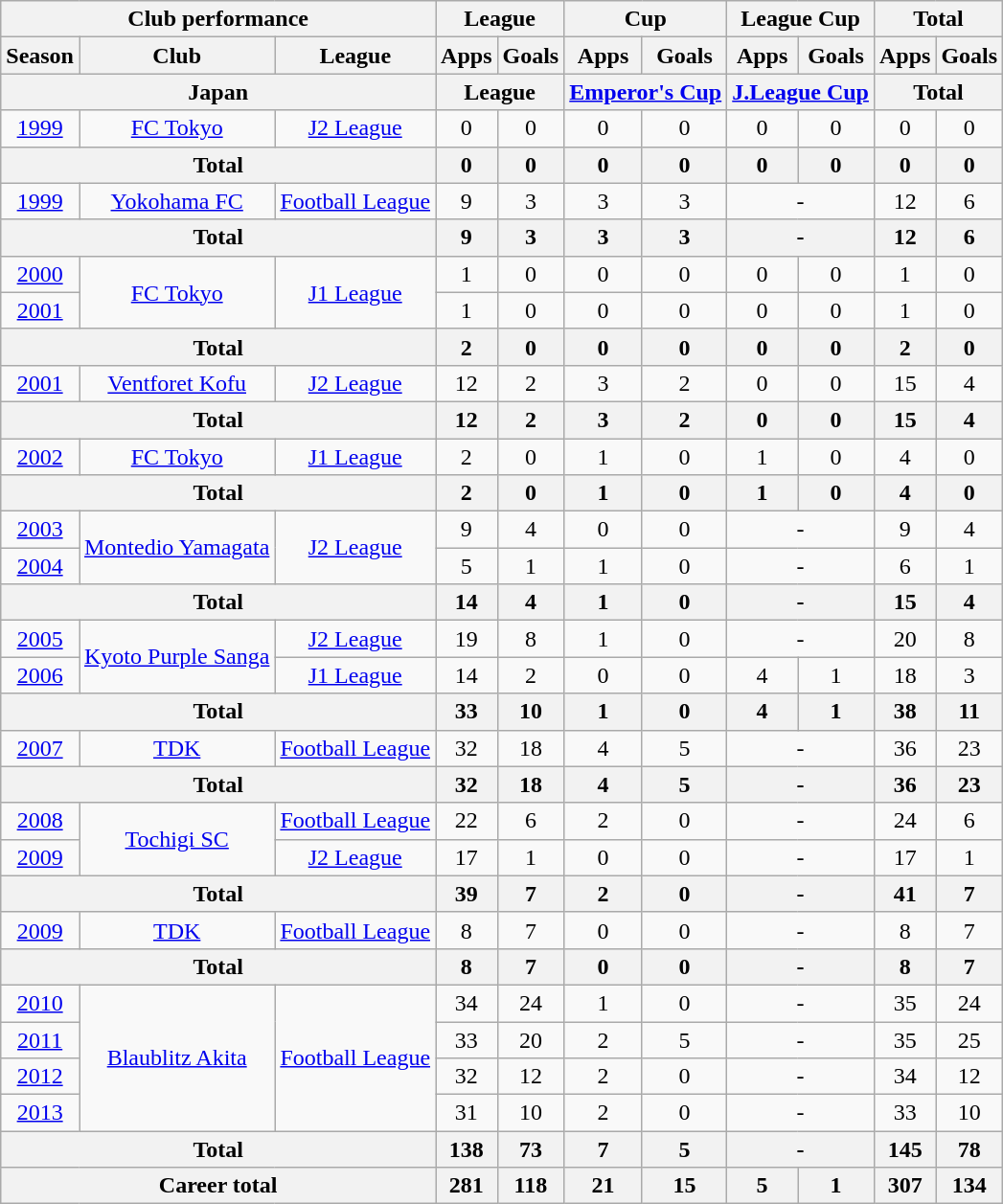<table class="wikitable" style="text-align:center">
<tr>
<th colspan=3>Club performance</th>
<th colspan=2>League</th>
<th colspan=2>Cup</th>
<th colspan=2>League Cup</th>
<th colspan=2>Total</th>
</tr>
<tr>
<th>Season</th>
<th>Club</th>
<th>League</th>
<th>Apps</th>
<th>Goals</th>
<th>Apps</th>
<th>Goals</th>
<th>Apps</th>
<th>Goals</th>
<th>Apps</th>
<th>Goals</th>
</tr>
<tr>
<th colspan=3>Japan</th>
<th colspan=2>League</th>
<th colspan=2><a href='#'>Emperor's Cup</a></th>
<th colspan=2><a href='#'>J.League Cup</a></th>
<th colspan=2>Total</th>
</tr>
<tr>
<td><a href='#'>1999</a></td>
<td><a href='#'>FC Tokyo</a></td>
<td><a href='#'>J2 League</a></td>
<td>0</td>
<td>0</td>
<td>0</td>
<td>0</td>
<td>0</td>
<td>0</td>
<td>0</td>
<td>0</td>
</tr>
<tr>
<th colspan="3">Total</th>
<th>0</th>
<th>0</th>
<th>0</th>
<th>0</th>
<th>0</th>
<th>0</th>
<th>0</th>
<th>0</th>
</tr>
<tr>
<td><a href='#'>1999</a></td>
<td><a href='#'>Yokohama FC</a></td>
<td><a href='#'>Football League</a></td>
<td>9</td>
<td>3</td>
<td>3</td>
<td>3</td>
<td colspan="2">-</td>
<td>12</td>
<td>6</td>
</tr>
<tr>
<th colspan="3">Total</th>
<th>9</th>
<th>3</th>
<th>3</th>
<th>3</th>
<th colspan="2">-</th>
<th>12</th>
<th>6</th>
</tr>
<tr>
<td><a href='#'>2000</a></td>
<td rowspan="2"><a href='#'>FC Tokyo</a></td>
<td rowspan="2"><a href='#'>J1 League</a></td>
<td>1</td>
<td>0</td>
<td>0</td>
<td>0</td>
<td>0</td>
<td>0</td>
<td>1</td>
<td>0</td>
</tr>
<tr>
<td><a href='#'>2001</a></td>
<td>1</td>
<td>0</td>
<td>0</td>
<td>0</td>
<td>0</td>
<td>0</td>
<td>1</td>
<td>0</td>
</tr>
<tr>
<th colspan="3">Total</th>
<th>2</th>
<th>0</th>
<th>0</th>
<th>0</th>
<th>0</th>
<th>0</th>
<th>2</th>
<th>0</th>
</tr>
<tr>
<td><a href='#'>2001</a></td>
<td><a href='#'>Ventforet Kofu</a></td>
<td><a href='#'>J2 League</a></td>
<td>12</td>
<td>2</td>
<td>3</td>
<td>2</td>
<td>0</td>
<td>0</td>
<td>15</td>
<td>4</td>
</tr>
<tr>
<th colspan="3">Total</th>
<th>12</th>
<th>2</th>
<th>3</th>
<th>2</th>
<th>0</th>
<th>0</th>
<th>15</th>
<th>4</th>
</tr>
<tr>
<td><a href='#'>2002</a></td>
<td><a href='#'>FC Tokyo</a></td>
<td><a href='#'>J1 League</a></td>
<td>2</td>
<td>0</td>
<td>1</td>
<td>0</td>
<td>1</td>
<td>0</td>
<td>4</td>
<td>0</td>
</tr>
<tr>
<th colspan="3">Total</th>
<th>2</th>
<th>0</th>
<th>1</th>
<th>0</th>
<th>1</th>
<th>0</th>
<th>4</th>
<th>0</th>
</tr>
<tr>
<td><a href='#'>2003</a></td>
<td rowspan="2"><a href='#'>Montedio Yamagata</a></td>
<td rowspan="2"><a href='#'>J2 League</a></td>
<td>9</td>
<td>4</td>
<td>0</td>
<td>0</td>
<td colspan="2">-</td>
<td>9</td>
<td>4</td>
</tr>
<tr>
<td><a href='#'>2004</a></td>
<td>5</td>
<td>1</td>
<td>1</td>
<td>0</td>
<td colspan="2">-</td>
<td>6</td>
<td>1</td>
</tr>
<tr>
<th colspan="3">Total</th>
<th>14</th>
<th>4</th>
<th>1</th>
<th>0</th>
<th colspan="2">-</th>
<th>15</th>
<th>4</th>
</tr>
<tr>
<td><a href='#'>2005</a></td>
<td rowspan="2"><a href='#'>Kyoto Purple Sanga</a></td>
<td><a href='#'>J2 League</a></td>
<td>19</td>
<td>8</td>
<td>1</td>
<td>0</td>
<td colspan="2">-</td>
<td>20</td>
<td>8</td>
</tr>
<tr>
<td><a href='#'>2006</a></td>
<td><a href='#'>J1 League</a></td>
<td>14</td>
<td>2</td>
<td>0</td>
<td>0</td>
<td>4</td>
<td>1</td>
<td>18</td>
<td>3</td>
</tr>
<tr>
<th colspan="3">Total</th>
<th>33</th>
<th>10</th>
<th>1</th>
<th>0</th>
<th>4</th>
<th>1</th>
<th>38</th>
<th>11</th>
</tr>
<tr>
<td><a href='#'>2007</a></td>
<td><a href='#'>TDK</a></td>
<td><a href='#'>Football League</a></td>
<td>32</td>
<td>18</td>
<td>4</td>
<td>5</td>
<td colspan="2">-</td>
<td>36</td>
<td>23</td>
</tr>
<tr>
<th colspan="3">Total</th>
<th>32</th>
<th>18</th>
<th>4</th>
<th>5</th>
<th colspan="2">-</th>
<th>36</th>
<th>23</th>
</tr>
<tr>
<td><a href='#'>2008</a></td>
<td rowspan="2"><a href='#'>Tochigi SC</a></td>
<td><a href='#'>Football League</a></td>
<td>22</td>
<td>6</td>
<td>2</td>
<td>0</td>
<td colspan="2">-</td>
<td>24</td>
<td>6</td>
</tr>
<tr>
<td><a href='#'>2009</a></td>
<td><a href='#'>J2 League</a></td>
<td>17</td>
<td>1</td>
<td>0</td>
<td>0</td>
<td colspan="2">-</td>
<td>17</td>
<td>1</td>
</tr>
<tr>
<th colspan="3">Total</th>
<th>39</th>
<th>7</th>
<th>2</th>
<th>0</th>
<th colspan="2">-</th>
<th>41</th>
<th>7</th>
</tr>
<tr>
<td><a href='#'>2009</a></td>
<td><a href='#'>TDK</a></td>
<td><a href='#'>Football League</a></td>
<td>8</td>
<td>7</td>
<td>0</td>
<td>0</td>
<td colspan="2">-</td>
<td>8</td>
<td>7</td>
</tr>
<tr>
<th colspan="3">Total</th>
<th>8</th>
<th>7</th>
<th>0</th>
<th>0</th>
<th colspan="2">-</th>
<th>8</th>
<th>7</th>
</tr>
<tr>
<td><a href='#'>2010</a></td>
<td rowspan="4"><a href='#'>Blaublitz Akita</a></td>
<td rowspan="4"><a href='#'>Football League</a></td>
<td>34</td>
<td>24</td>
<td>1</td>
<td>0</td>
<td colspan="2">-</td>
<td>35</td>
<td>24</td>
</tr>
<tr>
<td><a href='#'>2011</a></td>
<td>33</td>
<td>20</td>
<td>2</td>
<td>5</td>
<td colspan="2">-</td>
<td>35</td>
<td>25</td>
</tr>
<tr>
<td><a href='#'>2012</a></td>
<td>32</td>
<td>12</td>
<td>2</td>
<td>0</td>
<td colspan="2">-</td>
<td>34</td>
<td>12</td>
</tr>
<tr>
<td><a href='#'>2013</a></td>
<td>31</td>
<td>10</td>
<td>2</td>
<td>0</td>
<td colspan="2">-</td>
<td>33</td>
<td>10</td>
</tr>
<tr>
<th colspan="3">Total</th>
<th>138</th>
<th>73</th>
<th>7</th>
<th>5</th>
<th colspan="2">-</th>
<th>145</th>
<th>78</th>
</tr>
<tr>
<th colspan=3>Career total</th>
<th>281</th>
<th>118</th>
<th>21</th>
<th>15</th>
<th>5</th>
<th>1</th>
<th>307</th>
<th>134</th>
</tr>
</table>
